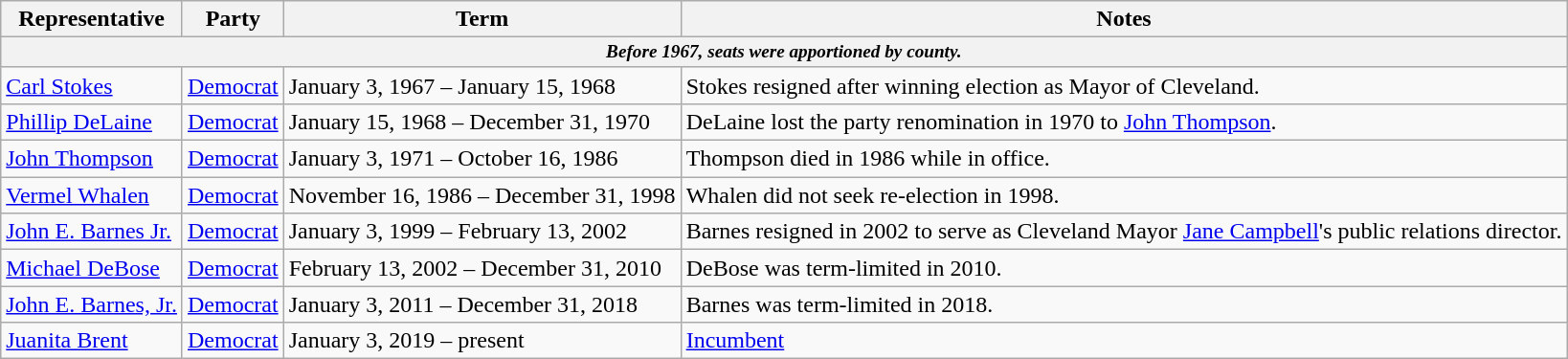<table class=wikitable>
<tr valign=bottom>
<th>Representative</th>
<th>Party</th>
<th>Term</th>
<th>Notes</th>
</tr>
<tr>
<th colspan=5 style="font-size: 80%;"><em>Before 1967, seats were apportioned by county.</em></th>
</tr>
<tr>
<td><a href='#'>Carl Stokes</a></td>
<td><a href='#'>Democrat</a></td>
<td>January 3, 1967 – January 15, 1968</td>
<td>Stokes resigned after winning election as Mayor of Cleveland.</td>
</tr>
<tr>
<td><a href='#'>Phillip DeLaine</a></td>
<td><a href='#'>Democrat</a></td>
<td>January 15, 1968 – December 31, 1970</td>
<td>DeLaine lost the party renomination in 1970 to <a href='#'>John Thompson</a>.</td>
</tr>
<tr>
<td><a href='#'>John Thompson</a></td>
<td><a href='#'>Democrat</a></td>
<td>January 3, 1971 – October 16, 1986</td>
<td>Thompson died in 1986 while in office.</td>
</tr>
<tr>
<td><a href='#'>Vermel Whalen</a></td>
<td><a href='#'>Democrat</a></td>
<td>November 16, 1986 – December 31, 1998</td>
<td>Whalen did not seek re-election in 1998.</td>
</tr>
<tr>
<td><a href='#'>John E. Barnes Jr.</a></td>
<td><a href='#'>Democrat</a></td>
<td>January 3, 1999 – February 13, 2002</td>
<td>Barnes resigned in 2002 to serve as Cleveland Mayor <a href='#'>Jane Campbell</a>'s public relations director.</td>
</tr>
<tr>
<td><a href='#'>Michael DeBose</a></td>
<td><a href='#'>Democrat</a></td>
<td>February 13, 2002 – December 31, 2010</td>
<td>DeBose was term-limited in 2010.</td>
</tr>
<tr>
<td><a href='#'>John E. Barnes, Jr.</a></td>
<td><a href='#'>Democrat</a></td>
<td>January 3, 2011 – December 31, 2018</td>
<td>Barnes was term-limited in 2018.</td>
</tr>
<tr>
<td><a href='#'>Juanita Brent</a></td>
<td><a href='#'>Democrat</a></td>
<td>January 3, 2019 – present</td>
<td><a href='#'>Incumbent</a></td>
</tr>
</table>
